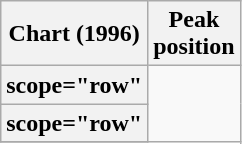<table class="wikitable sortable plainrowheaders">
<tr>
<th scope="col">Chart (1996)</th>
<th scope="col">Peak<br>position</th>
</tr>
<tr>
<th>scope="row"</th>
</tr>
<tr>
<th>scope="row"</th>
</tr>
<tr>
</tr>
</table>
